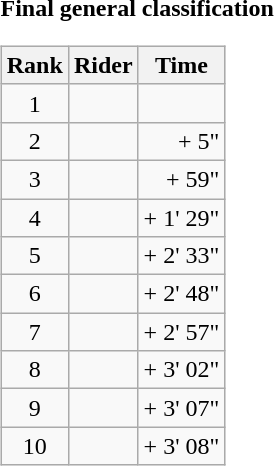<table>
<tr>
<td><strong>Final general classification</strong><br><table class="wikitable">
<tr>
<th scope="col">Rank</th>
<th scope="col">Rider</th>
<th scope="col">Time</th>
</tr>
<tr>
<td style="text-align:center;">1</td>
<td></td>
<td style="text-align:right;"></td>
</tr>
<tr>
<td style="text-align:center;">2</td>
<td></td>
<td style="text-align:right;">+ 5"</td>
</tr>
<tr>
<td style="text-align:center;">3</td>
<td></td>
<td style="text-align:right;">+ 59"</td>
</tr>
<tr>
<td style="text-align:center;">4</td>
<td></td>
<td style="text-align:right;">+ 1' 29"</td>
</tr>
<tr>
<td style="text-align:center;">5</td>
<td></td>
<td style="text-align:right;">+ 2' 33"</td>
</tr>
<tr>
<td style="text-align:center;">6</td>
<td></td>
<td style="text-align:right;">+ 2' 48"</td>
</tr>
<tr>
<td style="text-align:center;">7</td>
<td></td>
<td style="text-align:right;">+ 2' 57"</td>
</tr>
<tr>
<td style="text-align:center;">8</td>
<td></td>
<td style="text-align:right;">+ 3' 02"</td>
</tr>
<tr>
<td style="text-align:center;">9</td>
<td></td>
<td style="text-align:right;">+ 3' 07"</td>
</tr>
<tr>
<td style="text-align:center;">10</td>
<td></td>
<td style="text-align:right;">+ 3' 08"</td>
</tr>
</table>
</td>
</tr>
</table>
